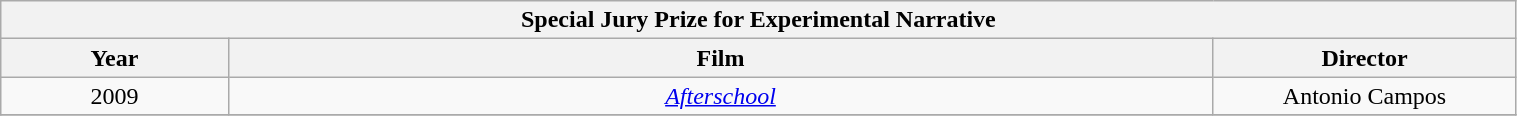<table class="wikitable" width="80%">
<tr>
<th colspan="3" align="center">Special Jury Prize for Experimental Narrative</th>
</tr>
<tr>
<th width="15%">Year</th>
<th width="65%">Film</th>
<th width="20%">Director</th>
</tr>
<tr>
<td align="center">2009</td>
<td align="center"><em><a href='#'>Afterschool</a></em></td>
<td align="center">Antonio Campos</td>
</tr>
<tr>
</tr>
</table>
